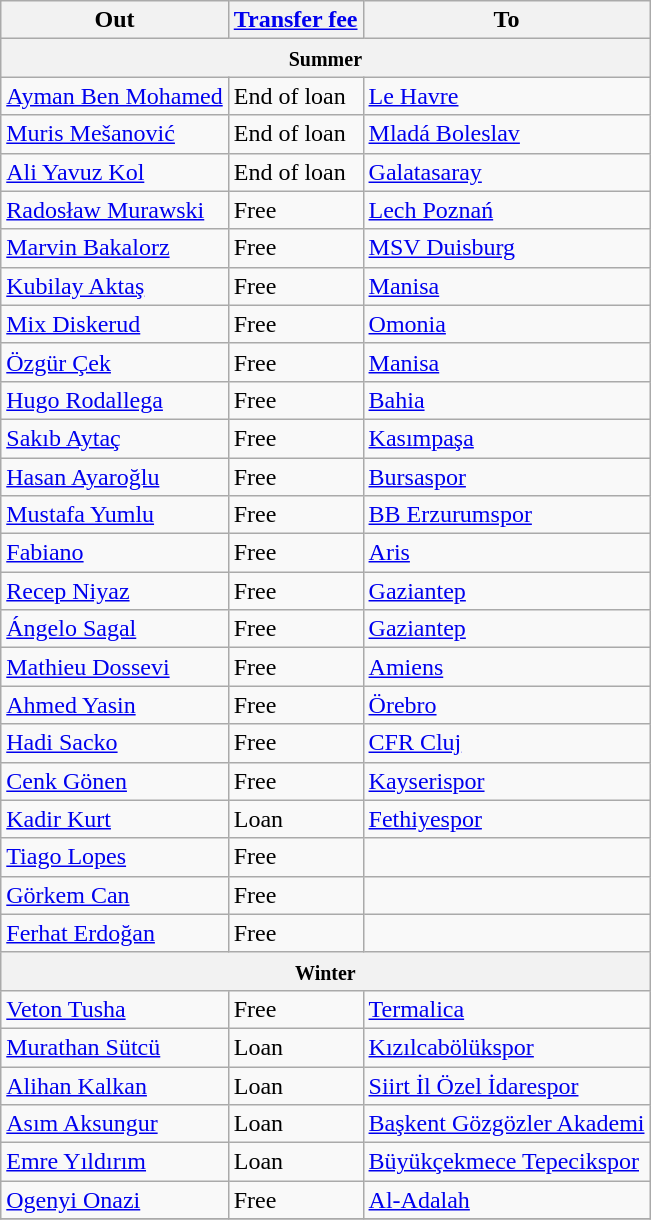<table class='wikitable'>
<tr>
<th>Out </th>
<th><a href='#'>Transfer fee</a></th>
<th>To</th>
</tr>
<tr>
<th style='text-align:center' colspan='3'><small> Summer</small></th>
</tr>
<tr>
<td> <a href='#'>Ayman Ben Mohamed</a></td>
<td>End of loan</td>
<td> <a href='#'>Le Havre</a></td>
</tr>
<tr>
<td> <a href='#'>Muris Mešanović</a></td>
<td>End of loan</td>
<td> <a href='#'>Mladá Boleslav</a></td>
</tr>
<tr>
<td> <a href='#'>Ali Yavuz Kol</a></td>
<td>End of loan</td>
<td> <a href='#'>Galatasaray</a></td>
</tr>
<tr>
<td> <a href='#'>Radosław Murawski</a></td>
<td>Free</td>
<td> <a href='#'>Lech Poznań</a></td>
</tr>
<tr>
<td> <a href='#'>Marvin Bakalorz</a></td>
<td>Free</td>
<td> <a href='#'>MSV Duisburg</a></td>
</tr>
<tr>
<td> <a href='#'>Kubilay Aktaş</a></td>
<td>Free</td>
<td> <a href='#'>Manisa</a></td>
</tr>
<tr>
<td> <a href='#'>Mix Diskerud</a></td>
<td>Free</td>
<td> <a href='#'>Omonia</a></td>
</tr>
<tr>
<td> <a href='#'>Özgür Çek</a></td>
<td>Free</td>
<td> <a href='#'>Manisa</a></td>
</tr>
<tr>
<td> <a href='#'>Hugo Rodallega</a></td>
<td>Free</td>
<td> <a href='#'>Bahia</a></td>
</tr>
<tr>
<td> <a href='#'>Sakıb Aytaç</a></td>
<td>Free</td>
<td> <a href='#'>Kasımpaşa</a></td>
</tr>
<tr>
<td> <a href='#'>Hasan Ayaroğlu</a></td>
<td>Free</td>
<td> <a href='#'>Bursaspor</a></td>
</tr>
<tr>
<td> <a href='#'>Mustafa Yumlu</a></td>
<td>Free</td>
<td> <a href='#'>BB Erzurumspor</a></td>
</tr>
<tr>
<td> <a href='#'>Fabiano</a></td>
<td>Free</td>
<td> <a href='#'>Aris</a></td>
</tr>
<tr>
<td> <a href='#'>Recep Niyaz</a></td>
<td>Free</td>
<td> <a href='#'>Gaziantep</a></td>
</tr>
<tr>
<td> <a href='#'>Ángelo Sagal</a></td>
<td>Free</td>
<td> <a href='#'>Gaziantep</a></td>
</tr>
<tr>
<td> <a href='#'>Mathieu Dossevi</a></td>
<td>Free</td>
<td> <a href='#'>Amiens</a></td>
</tr>
<tr>
<td> <a href='#'>Ahmed Yasin</a></td>
<td>Free</td>
<td> <a href='#'>Örebro</a></td>
</tr>
<tr>
<td> <a href='#'>Hadi Sacko</a></td>
<td>Free</td>
<td> <a href='#'>CFR Cluj</a></td>
</tr>
<tr>
<td> <a href='#'>Cenk Gönen</a></td>
<td>Free</td>
<td> <a href='#'>Kayserispor</a></td>
</tr>
<tr>
<td> <a href='#'>Kadir Kurt</a></td>
<td>Loan</td>
<td> <a href='#'>Fethiyespor</a></td>
</tr>
<tr>
<td> <a href='#'>Tiago Lopes</a></td>
<td>Free</td>
<td></td>
</tr>
<tr>
<td> <a href='#'>Görkem Can</a></td>
<td>Free</td>
<td></td>
</tr>
<tr>
<td> <a href='#'>Ferhat Erdoğan</a></td>
<td>Free</td>
<td></td>
</tr>
<tr>
<th style="text-align:center" colspan="3"><small> Winter</small></th>
</tr>
<tr>
<td> <a href='#'>Veton Tusha</a></td>
<td>Free</td>
<td> <a href='#'>Termalica</a></td>
</tr>
<tr>
<td> <a href='#'>Murathan Sütcü</a></td>
<td>Loan</td>
<td> <a href='#'>Kızılcabölükspor</a></td>
</tr>
<tr>
<td> <a href='#'>Alihan Kalkan</a></td>
<td>Loan</td>
<td> <a href='#'>Siirt İl Özel İdarespor</a></td>
</tr>
<tr>
<td> <a href='#'>Asım Aksungur</a></td>
<td>Loan</td>
<td> <a href='#'>Başkent Gözgözler Akademi</a></td>
</tr>
<tr>
<td> <a href='#'>Emre Yıldırım</a></td>
<td>Loan</td>
<td> <a href='#'>Büyükçekmece Tepecikspor</a></td>
</tr>
<tr>
<td> <a href='#'>Ogenyi Onazi</a></td>
<td>Free</td>
<td> <a href='#'>Al-Adalah</a></td>
</tr>
<tr>
</tr>
</table>
